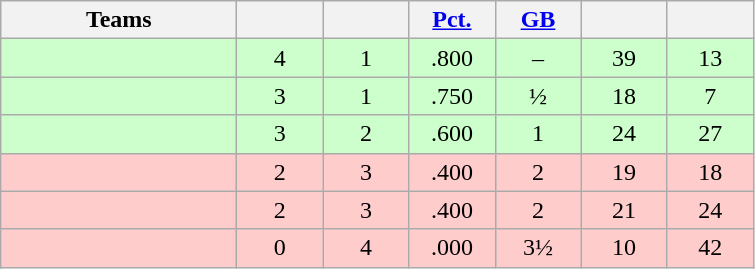<table class="wikitable" style="text-align:center;">
<tr>
<th width=150px>Teams</th>
<th width=50px></th>
<th width=50px></th>
<th width=50px><a href='#'>Pct.</a></th>
<th width=50px><a href='#'>GB</a></th>
<th width=50px></th>
<th width=50px></th>
</tr>
<tr style="background-color:#cfc">
<td align=left></td>
<td>4</td>
<td>1</td>
<td>.800</td>
<td>–</td>
<td>39</td>
<td>13</td>
</tr>
<tr style="background-color:#cfc">
<td align=left></td>
<td>3</td>
<td>1</td>
<td>.750</td>
<td>½</td>
<td>18</td>
<td>7</td>
</tr>
<tr style="background-color:#cfc">
<td align=left></td>
<td>3</td>
<td>2</td>
<td>.600</td>
<td>1</td>
<td>24</td>
<td>27</td>
</tr>
<tr style="background-color:#fcc">
<td align=left></td>
<td>2</td>
<td>3</td>
<td>.400</td>
<td>2</td>
<td>19</td>
<td>18</td>
</tr>
<tr style="background-color:#fcc">
<td align=left></td>
<td>2</td>
<td>3</td>
<td>.400</td>
<td>2</td>
<td>21</td>
<td>24</td>
</tr>
<tr style="background-color:#fcc">
<td align=left></td>
<td>0</td>
<td>4</td>
<td>.000</td>
<td>3½</td>
<td>10</td>
<td>42</td>
</tr>
</table>
